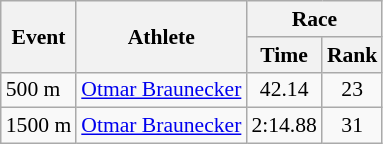<table class="wikitable" border="1" style="font-size:90%">
<tr>
<th rowspan=2>Event</th>
<th rowspan=2>Athlete</th>
<th colspan=2>Race</th>
</tr>
<tr>
<th>Time</th>
<th>Rank</th>
</tr>
<tr>
<td>500 m</td>
<td><a href='#'>Otmar Braunecker</a></td>
<td align=center>42.14</td>
<td align=center>23</td>
</tr>
<tr>
<td>1500 m</td>
<td><a href='#'>Otmar Braunecker</a></td>
<td align=center>2:14.88</td>
<td align=center>31</td>
</tr>
</table>
